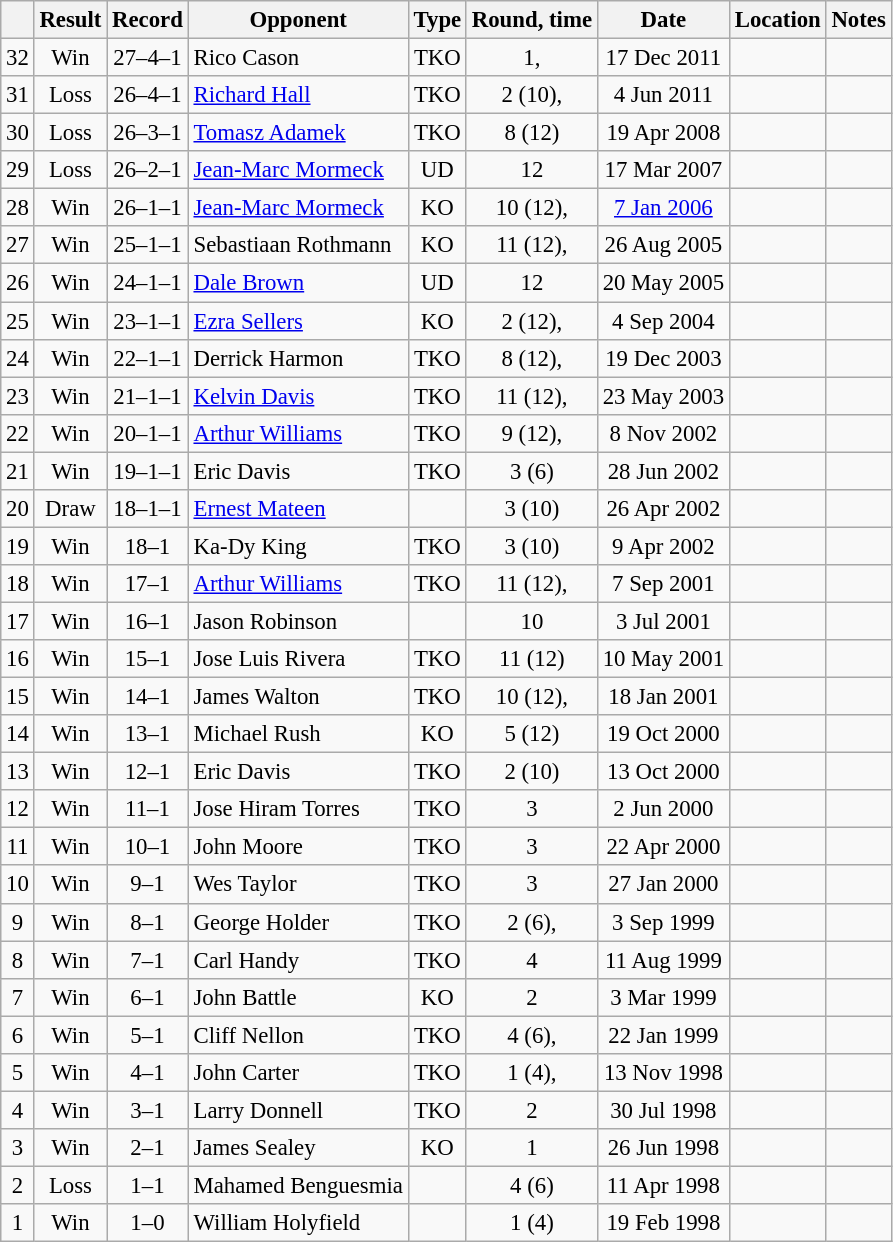<table class="wikitable" style="text-align:center; font-size:95%">
<tr>
<th></th>
<th>Result</th>
<th>Record</th>
<th>Opponent</th>
<th>Type</th>
<th>Round, time</th>
<th>Date</th>
<th>Location</th>
<th>Notes</th>
</tr>
<tr>
<td>32</td>
<td>Win</td>
<td>27–4–1</td>
<td style="text-align:left;">Rico Cason</td>
<td>TKO</td>
<td>1, </td>
<td>17 Dec 2011</td>
<td style="text-align:left;"></td>
<td></td>
</tr>
<tr>
<td>31</td>
<td>Loss</td>
<td>26–4–1</td>
<td style="text-align:left;"><a href='#'>Richard Hall</a></td>
<td>TKO</td>
<td>2 (10), </td>
<td>4 Jun 2011</td>
<td style="text-align:left;"></td>
<td></td>
</tr>
<tr>
<td>30</td>
<td>Loss</td>
<td>26–3–1</td>
<td style="text-align:left;"><a href='#'>Tomasz Adamek</a></td>
<td>TKO</td>
<td>8 (12)</td>
<td>19 Apr 2008</td>
<td style="text-align:left;"></td>
<td></td>
</tr>
<tr>
<td>29</td>
<td>Loss</td>
<td>26–2–1</td>
<td style="text-align:left;"><a href='#'>Jean-Marc Mormeck</a></td>
<td>UD</td>
<td>12</td>
<td>17 Mar 2007</td>
<td style="text-align:left;"></td>
<td style="text-align:left;"></td>
</tr>
<tr>
<td>28</td>
<td>Win</td>
<td>26–1–1</td>
<td style="text-align:left;"><a href='#'>Jean-Marc Mormeck</a></td>
<td>KO</td>
<td>10 (12), </td>
<td><a href='#'>7 Jan 2006</a></td>
<td style="text-align:left;"></td>
<td style="text-align:left;"></td>
</tr>
<tr>
<td>27</td>
<td>Win</td>
<td>25–1–1</td>
<td style="text-align:left;">Sebastiaan Rothmann</td>
<td>KO</td>
<td>11 (12), </td>
<td>26 Aug 2005</td>
<td style="text-align:left;"></td>
<td style="text-align:left;"></td>
</tr>
<tr>
<td>26</td>
<td>Win</td>
<td>24–1–1</td>
<td style="text-align:left;"><a href='#'>Dale Brown</a></td>
<td>UD</td>
<td>12</td>
<td>20 May 2005</td>
<td style="text-align:left;"></td>
<td style="text-align:left;"></td>
</tr>
<tr>
<td>25</td>
<td>Win</td>
<td>23–1–1</td>
<td style="text-align:left;"><a href='#'>Ezra Sellers</a></td>
<td>KO</td>
<td>2 (12), </td>
<td>4 Sep 2004</td>
<td style="text-align:left;"></td>
<td></td>
</tr>
<tr>
<td>24</td>
<td>Win</td>
<td>22–1–1</td>
<td style="text-align:left;">Derrick Harmon</td>
<td>TKO</td>
<td>8 (12), </td>
<td>19 Dec 2003</td>
<td style="text-align:left;"></td>
<td style="text-align:left;"></td>
</tr>
<tr>
<td>23</td>
<td>Win</td>
<td>21–1–1</td>
<td style="text-align:left;"><a href='#'>Kelvin Davis</a></td>
<td>TKO</td>
<td>11 (12), </td>
<td>23 May 2003</td>
<td style="text-align:left;"></td>
<td style="text-align:left;"></td>
</tr>
<tr>
<td>22</td>
<td>Win</td>
<td>20–1–1</td>
<td style="text-align:left;"><a href='#'>Arthur Williams</a></td>
<td>TKO</td>
<td>9 (12), </td>
<td>8 Nov 2002</td>
<td style="text-align:left;"></td>
<td style="text-align:left;"></td>
</tr>
<tr>
<td>21</td>
<td>Win</td>
<td>19–1–1</td>
<td style="text-align:left;">Eric Davis</td>
<td>TKO</td>
<td>3 (6)</td>
<td>28 Jun 2002</td>
<td style="text-align:left;"></td>
<td></td>
</tr>
<tr>
<td>20</td>
<td>Draw</td>
<td>18–1–1</td>
<td style="text-align:left;"><a href='#'>Ernest Mateen</a></td>
<td></td>
<td>3 (10)</td>
<td>26 Apr 2002</td>
<td style="text-align:left;"></td>
<td style="text-align:left;"></td>
</tr>
<tr>
<td>19</td>
<td>Win</td>
<td>18–1</td>
<td style="text-align:left;">Ka-Dy King</td>
<td>TKO</td>
<td>3 (10)</td>
<td>9 Apr 2002</td>
<td style="text-align:left;"></td>
<td></td>
</tr>
<tr>
<td>18</td>
<td>Win</td>
<td>17–1</td>
<td style="text-align:left;"><a href='#'>Arthur Williams</a></td>
<td>TKO</td>
<td>11 (12), </td>
<td>7 Sep 2001</td>
<td style="text-align:left;"></td>
<td style="text-align:left;"></td>
</tr>
<tr>
<td>17</td>
<td>Win</td>
<td>16–1</td>
<td style="text-align:left;">Jason Robinson</td>
<td></td>
<td>10</td>
<td>3 Jul 2001</td>
<td style="text-align:left;"></td>
<td></td>
</tr>
<tr>
<td>16</td>
<td>Win</td>
<td>15–1</td>
<td style="text-align:left;">Jose Luis Rivera</td>
<td>TKO</td>
<td>11 (12)</td>
<td>10 May 2001</td>
<td style="text-align:left;"></td>
<td style="text-align:left;"></td>
</tr>
<tr>
<td>15</td>
<td>Win</td>
<td>14–1</td>
<td style="text-align:left;">James Walton</td>
<td>TKO</td>
<td>10 (12), </td>
<td>18 Jan 2001</td>
<td style="text-align:left;"></td>
<td style="text-align:left;"></td>
</tr>
<tr>
<td>14</td>
<td>Win</td>
<td>13–1</td>
<td style="text-align:left;">Michael Rush</td>
<td>KO</td>
<td>5 (12)</td>
<td>19 Oct 2000</td>
<td style="text-align:left;"></td>
<td style="text-align:left;"></td>
</tr>
<tr>
<td>13</td>
<td>Win</td>
<td>12–1</td>
<td style="text-align:left;">Eric Davis</td>
<td>TKO</td>
<td>2 (10)</td>
<td>13 Oct 2000</td>
<td style="text-align:left;"></td>
<td></td>
</tr>
<tr>
<td>12</td>
<td>Win</td>
<td>11–1</td>
<td style="text-align:left;">Jose Hiram Torres</td>
<td>TKO</td>
<td>3</td>
<td>2 Jun 2000</td>
<td style="text-align:left;"></td>
<td></td>
</tr>
<tr>
<td>11</td>
<td>Win</td>
<td>10–1</td>
<td style="text-align:left;">John Moore</td>
<td>TKO</td>
<td>3</td>
<td>22 Apr 2000</td>
<td style="text-align:left;"></td>
<td></td>
</tr>
<tr>
<td>10</td>
<td>Win</td>
<td>9–1</td>
<td style="text-align:left;">Wes Taylor</td>
<td>TKO</td>
<td>3</td>
<td>27 Jan 2000</td>
<td style="text-align:left;"></td>
<td></td>
</tr>
<tr>
<td>9</td>
<td>Win</td>
<td>8–1</td>
<td style="text-align:left;">George Holder</td>
<td>TKO</td>
<td>2 (6), </td>
<td>3 Sep 1999</td>
<td style="text-align:left;"></td>
<td></td>
</tr>
<tr>
<td>8</td>
<td>Win</td>
<td>7–1</td>
<td style="text-align:left;">Carl Handy</td>
<td>TKO</td>
<td>4</td>
<td>11 Aug 1999</td>
<td style="text-align:left;"></td>
<td></td>
</tr>
<tr>
<td>7</td>
<td>Win</td>
<td>6–1</td>
<td style="text-align:left;">John Battle</td>
<td>KO</td>
<td>2</td>
<td>3 Mar 1999</td>
<td style="text-align:left;"></td>
<td></td>
</tr>
<tr>
<td>6</td>
<td>Win</td>
<td>5–1</td>
<td style="text-align:left;">Cliff Nellon</td>
<td>TKO</td>
<td>4 (6), </td>
<td>22 Jan 1999</td>
<td style="text-align:left;"></td>
<td></td>
</tr>
<tr>
<td>5</td>
<td>Win</td>
<td>4–1</td>
<td style="text-align:left;">John Carter</td>
<td>TKO</td>
<td>1 (4), </td>
<td>13 Nov 1998</td>
<td style="text-align:left;"></td>
<td></td>
</tr>
<tr>
<td>4</td>
<td>Win</td>
<td>3–1</td>
<td style="text-align:left;">Larry Donnell</td>
<td>TKO</td>
<td>2</td>
<td>30 Jul 1998</td>
<td style="text-align:left;"></td>
<td></td>
</tr>
<tr>
<td>3</td>
<td>Win</td>
<td>2–1</td>
<td style="text-align:left;">James Sealey</td>
<td>KO</td>
<td>1</td>
<td>26 Jun 1998</td>
<td style="text-align:left;"></td>
<td></td>
</tr>
<tr>
<td>2</td>
<td>Loss</td>
<td>1–1</td>
<td style="text-align:left;">Mahamed Benguesmia</td>
<td></td>
<td>4 (6)</td>
<td>11 Apr 1998</td>
<td style="text-align:left;"></td>
<td></td>
</tr>
<tr>
<td>1</td>
<td>Win</td>
<td>1–0</td>
<td style="text-align:left;">William Holyfield</td>
<td></td>
<td>1 (4)</td>
<td>19 Feb 1998</td>
<td style="text-align:left;"></td>
<td></td>
</tr>
</table>
